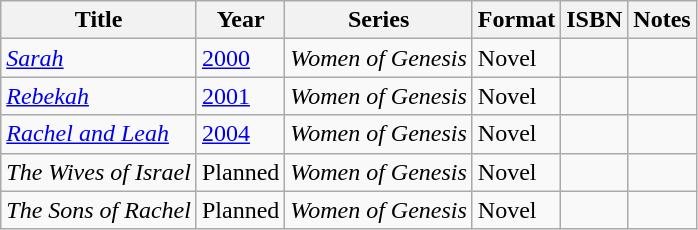<table class="wikitable sortable">
<tr>
<th>Title</th>
<th>Year</th>
<th>Series</th>
<th>Format</th>
<th>ISBN</th>
<th class="unsortable">Notes</th>
</tr>
<tr>
<td><em><a href='#'>Sarah</a></em></td>
<td><a href='#'>2000</a></td>
<td><em>Women of Genesis</em></td>
<td>Novel</td>
<td></td>
<td></td>
</tr>
<tr>
<td><em><a href='#'>Rebekah</a></em></td>
<td><a href='#'>2001</a></td>
<td><em>Women of Genesis</em></td>
<td>Novel</td>
<td></td>
<td></td>
</tr>
<tr>
<td><em><a href='#'>Rachel and Leah</a></em></td>
<td><a href='#'>2004</a></td>
<td><em>Women of Genesis</em></td>
<td>Novel</td>
<td></td>
<td></td>
</tr>
<tr>
<td><em>The Wives of Israel</em></td>
<td>Planned</td>
<td><em>Women of Genesis</em></td>
<td>Novel</td>
<td></td>
<td></td>
</tr>
<tr>
<td><em>The Sons of Rachel</em></td>
<td>Planned</td>
<td><em>Women of Genesis</em></td>
<td>Novel</td>
<td></td>
<td></td>
</tr>
</table>
